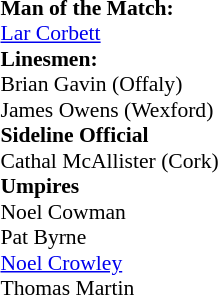<table width=100% style="font-size: 90%">
<tr>
<td><br><strong>Man of the Match:</strong>
<br> <a href='#'>Lar Corbett</a><br><strong>Linesmen:</strong>
<br> Brian Gavin (Offaly)
<br> James Owens (Wexford)<br><strong>Sideline Official</strong>
<br> Cathal McAllister (Cork)<br><strong>Umpires</strong>
<br> Noel Cowman
<br> Pat Byrne
<br> <a href='#'>Noel Crowley</a>
<br> Thomas Martin</td>
</tr>
</table>
